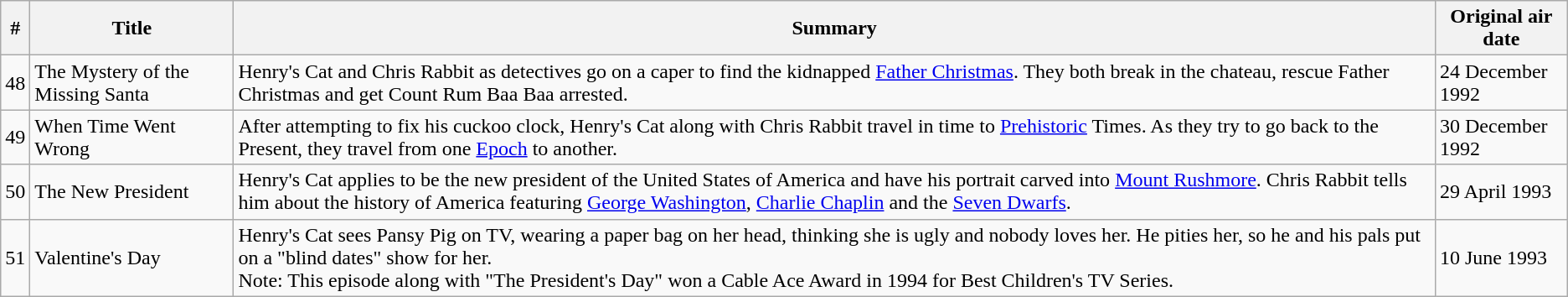<table class="wikitable">
<tr>
<th>#</th>
<th>Title</th>
<th>Summary</th>
<th>Original air date</th>
</tr>
<tr>
<td>48</td>
<td>The Mystery of the Missing Santa</td>
<td>Henry's Cat and Chris Rabbit as detectives go on a caper to find the kidnapped <a href='#'>Father Christmas</a>. They both break in the chateau, rescue Father Christmas and get Count Rum Baa Baa arrested.</td>
<td>24 December 1992</td>
</tr>
<tr>
<td>49</td>
<td>When Time Went Wrong</td>
<td>After attempting to fix his cuckoo clock, Henry's Cat along with Chris Rabbit travel in time to <a href='#'>Prehistoric</a> Times. As they try to go back to the Present, they travel from one <a href='#'>Epoch</a> to another.</td>
<td>30 December 1992</td>
</tr>
<tr>
<td>50</td>
<td>The New President</td>
<td>Henry's Cat applies to be the new president of the United States of America and have his portrait carved into <a href='#'>Mount Rushmore</a>. Chris Rabbit tells him about the history of America featuring <a href='#'>George Washington</a>, <a href='#'>Charlie Chaplin</a> and the <a href='#'>Seven Dwarfs</a>.</td>
<td>29 April 1993</td>
</tr>
<tr>
<td>51</td>
<td>Valentine's Day</td>
<td>Henry's Cat sees Pansy Pig on TV, wearing a paper bag on her head, thinking she is ugly and nobody loves her. He pities her, so he and his pals put on a "blind dates" show for her.<br>Note: This episode along with "The President's Day" won a Cable Ace Award in 1994 for Best Children's TV Series.</td>
<td>10 June 1993</td>
</tr>
</table>
